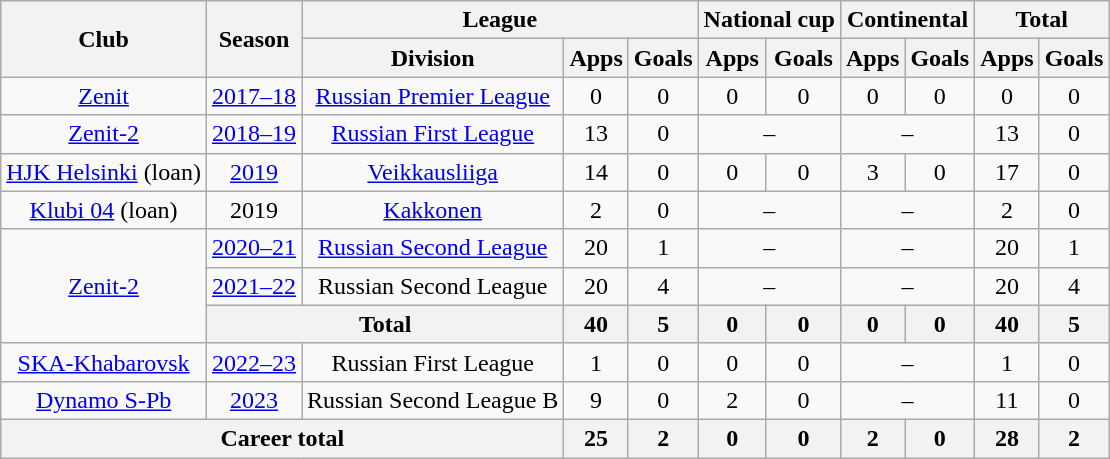<table class="wikitable" style="text-align:center">
<tr>
<th rowspan="2">Club</th>
<th rowspan="2">Season</th>
<th colspan="3">League</th>
<th colspan="2">National cup</th>
<th colspan="2">Continental</th>
<th colspan="2">Total</th>
</tr>
<tr>
<th>Division</th>
<th>Apps</th>
<th>Goals</th>
<th>Apps</th>
<th>Goals</th>
<th>Apps</th>
<th>Goals</th>
<th>Apps</th>
<th>Goals</th>
</tr>
<tr>
<td><a href='#'>Zenit</a></td>
<td><a href='#'>2017–18</a></td>
<td><a href='#'>Russian Premier League</a></td>
<td>0</td>
<td>0</td>
<td>0</td>
<td>0</td>
<td>0</td>
<td>0</td>
<td>0</td>
<td>0</td>
</tr>
<tr>
<td><a href='#'>Zenit-2</a></td>
<td><a href='#'>2018–19</a></td>
<td><a href='#'>Russian First League</a></td>
<td>13</td>
<td>0</td>
<td colspan=2>–</td>
<td colspan=2>–</td>
<td>13</td>
<td>0</td>
</tr>
<tr>
<td><a href='#'>HJK Helsinki</a> (loan)</td>
<td><a href='#'>2019</a></td>
<td><a href='#'>Veikkausliiga</a></td>
<td>14</td>
<td>0</td>
<td>0</td>
<td>0</td>
<td>3</td>
<td>0</td>
<td>17</td>
<td>0</td>
</tr>
<tr>
<td><a href='#'>Klubi 04</a> (loan)</td>
<td>2019</td>
<td><a href='#'>Kakkonen</a></td>
<td>2</td>
<td>0</td>
<td colspan=2>–</td>
<td colspan=2>–</td>
<td>2</td>
<td>0</td>
</tr>
<tr>
<td rowspan=3><a href='#'>Zenit-2</a></td>
<td><a href='#'>2020–21</a></td>
<td><a href='#'>Russian Second League</a></td>
<td>20</td>
<td>1</td>
<td colspan=2>–</td>
<td colspan=2>–</td>
<td>20</td>
<td>1</td>
</tr>
<tr>
<td><a href='#'>2021–22</a></td>
<td>Russian Second League</td>
<td>20</td>
<td>4</td>
<td colspan=2>–</td>
<td colspan=2>–</td>
<td>20</td>
<td>4</td>
</tr>
<tr>
<th colspan=2>Total</th>
<th>40</th>
<th>5</th>
<th>0</th>
<th>0</th>
<th>0</th>
<th>0</th>
<th>40</th>
<th>5</th>
</tr>
<tr>
<td><a href='#'>SKA-Khabarovsk</a></td>
<td><a href='#'>2022–23</a></td>
<td>Russian First League</td>
<td>1</td>
<td>0</td>
<td>0</td>
<td>0</td>
<td colspan=2>–</td>
<td>1</td>
<td>0</td>
</tr>
<tr>
<td><a href='#'>Dynamo S-Pb</a></td>
<td><a href='#'>2023</a></td>
<td>Russian Second League B</td>
<td>9</td>
<td>0</td>
<td>2</td>
<td>0</td>
<td colspan=2>–</td>
<td>11</td>
<td>0</td>
</tr>
<tr>
<th colspan="3">Career total</th>
<th>25</th>
<th>2</th>
<th>0</th>
<th>0</th>
<th>2</th>
<th>0</th>
<th>28</th>
<th>2</th>
</tr>
</table>
